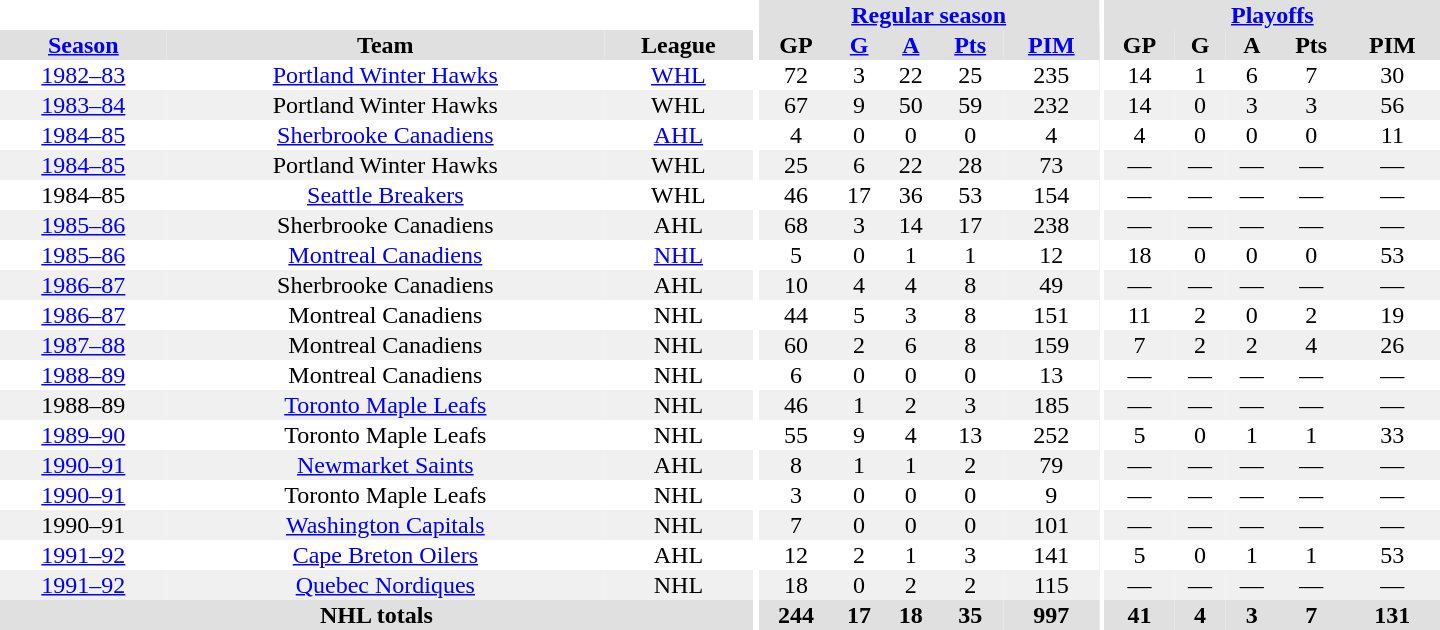<table border="0" cellpadding="1" cellspacing="0" style="text-align:center; width:60em">
<tr bgcolor="#e0e0e0">
<th colspan="3" bgcolor="#ffffff"></th>
<th rowspan="100" bgcolor="#ffffff"></th>
<th colspan="5"><a href='#'>Regular season</a></th>
<th rowspan="100" bgcolor="#ffffff"></th>
<th colspan="5"><a href='#'>Playoffs</a></th>
</tr>
<tr bgcolor="#e0e0e0">
<th><a href='#'>Season</a></th>
<th>Team</th>
<th>League</th>
<th>GP</th>
<th><a href='#'>G</a></th>
<th><a href='#'>A</a></th>
<th><a href='#'>Pts</a></th>
<th><a href='#'>PIM</a></th>
<th>GP</th>
<th>G</th>
<th>A</th>
<th>Pts</th>
<th>PIM</th>
</tr>
<tr>
<td><a href='#'>1982–83</a></td>
<td><a href='#'>Portland Winter Hawks</a></td>
<td><a href='#'>WHL</a></td>
<td>72</td>
<td>3</td>
<td>22</td>
<td>25</td>
<td>235</td>
<td>14</td>
<td>1</td>
<td>6</td>
<td>7</td>
<td>30</td>
</tr>
<tr bgcolor="#f0f0f0">
<td><a href='#'>1983–84</a></td>
<td>Portland Winter Hawks</td>
<td>WHL</td>
<td>67</td>
<td>9</td>
<td>50</td>
<td>59</td>
<td>232</td>
<td>14</td>
<td>0</td>
<td>3</td>
<td>3</td>
<td>56</td>
</tr>
<tr>
<td><a href='#'>1984–85</a></td>
<td><a href='#'>Sherbrooke Canadiens</a></td>
<td><a href='#'>AHL</a></td>
<td>4</td>
<td>0</td>
<td>0</td>
<td>0</td>
<td>4</td>
<td>4</td>
<td>0</td>
<td>0</td>
<td>0</td>
<td>11</td>
</tr>
<tr bgcolor="#f0f0f0">
<td><a href='#'>1984–85</a></td>
<td>Portland Winter Hawks</td>
<td>WHL</td>
<td>25</td>
<td>6</td>
<td>22</td>
<td>28</td>
<td>73</td>
<td>—</td>
<td>—</td>
<td>—</td>
<td>—</td>
<td>—</td>
</tr>
<tr>
<td>1984–85</td>
<td><a href='#'>Seattle Breakers</a></td>
<td>WHL</td>
<td>46</td>
<td>17</td>
<td>36</td>
<td>53</td>
<td>154</td>
<td>—</td>
<td>—</td>
<td>—</td>
<td>—</td>
<td>—</td>
</tr>
<tr bgcolor="#f0f0f0">
<td><a href='#'>1985–86</a></td>
<td>Sherbrooke Canadiens</td>
<td>AHL</td>
<td>68</td>
<td>3</td>
<td>14</td>
<td>17</td>
<td>238</td>
<td>—</td>
<td>—</td>
<td>—</td>
<td>—</td>
<td>—</td>
</tr>
<tr>
<td><a href='#'>1985–86</a></td>
<td><a href='#'>Montreal Canadiens</a></td>
<td><a href='#'>NHL</a></td>
<td>5</td>
<td>0</td>
<td>1</td>
<td>1</td>
<td>12</td>
<td>18</td>
<td>0</td>
<td>0</td>
<td>0</td>
<td>53</td>
</tr>
<tr bgcolor="#f0f0f0">
<td><a href='#'>1986–87</a></td>
<td>Sherbrooke Canadiens</td>
<td>AHL</td>
<td>10</td>
<td>4</td>
<td>4</td>
<td>8</td>
<td>49</td>
<td>—</td>
<td>—</td>
<td>—</td>
<td>—</td>
<td>—</td>
</tr>
<tr>
<td><a href='#'>1986–87</a></td>
<td>Montreal Canadiens</td>
<td>NHL</td>
<td>44</td>
<td>5</td>
<td>3</td>
<td>8</td>
<td>151</td>
<td>11</td>
<td>2</td>
<td>0</td>
<td>2</td>
<td>19</td>
</tr>
<tr bgcolor="#f0f0f0">
<td><a href='#'>1987–88</a></td>
<td>Montreal Canadiens</td>
<td>NHL</td>
<td>60</td>
<td>2</td>
<td>6</td>
<td>8</td>
<td>159</td>
<td>7</td>
<td>2</td>
<td>2</td>
<td>4</td>
<td>26</td>
</tr>
<tr>
<td><a href='#'>1988–89</a></td>
<td>Montreal Canadiens</td>
<td>NHL</td>
<td>6</td>
<td>0</td>
<td>0</td>
<td>0</td>
<td>13</td>
<td>—</td>
<td>—</td>
<td>—</td>
<td>—</td>
<td>—</td>
</tr>
<tr bgcolor="#f0f0f0">
<td>1988–89</td>
<td><a href='#'>Toronto Maple Leafs</a></td>
<td>NHL</td>
<td>46</td>
<td>1</td>
<td>2</td>
<td>3</td>
<td>185</td>
<td>—</td>
<td>—</td>
<td>—</td>
<td>—</td>
<td>—</td>
</tr>
<tr>
<td><a href='#'>1989–90</a></td>
<td>Toronto Maple Leafs</td>
<td>NHL</td>
<td>55</td>
<td>9</td>
<td>4</td>
<td>13</td>
<td>252</td>
<td>5</td>
<td>0</td>
<td>1</td>
<td>1</td>
<td>33</td>
</tr>
<tr bgcolor="#f0f0f0">
<td><a href='#'>1990–91</a></td>
<td><a href='#'>Newmarket Saints</a></td>
<td>AHL</td>
<td>8</td>
<td>1</td>
<td>1</td>
<td>2</td>
<td>79</td>
<td>—</td>
<td>—</td>
<td>—</td>
<td>—</td>
<td>—</td>
</tr>
<tr>
<td><a href='#'>1990–91</a></td>
<td>Toronto Maple Leafs</td>
<td>NHL</td>
<td>3</td>
<td>0</td>
<td>0</td>
<td>0</td>
<td>9</td>
<td>—</td>
<td>—</td>
<td>—</td>
<td>—</td>
<td>—</td>
</tr>
<tr bgcolor="#f0f0f0">
<td>1990–91</td>
<td><a href='#'>Washington Capitals</a></td>
<td>NHL</td>
<td>7</td>
<td>0</td>
<td>0</td>
<td>0</td>
<td>101</td>
<td>—</td>
<td>—</td>
<td>—</td>
<td>—</td>
<td>—</td>
</tr>
<tr>
<td><a href='#'>1991–92</a></td>
<td><a href='#'>Cape Breton Oilers</a></td>
<td>AHL</td>
<td>12</td>
<td>2</td>
<td>1</td>
<td>3</td>
<td>141</td>
<td>5</td>
<td>0</td>
<td>1</td>
<td>1</td>
<td>53</td>
</tr>
<tr bgcolor="#f0f0f0">
<td><a href='#'>1991–92</a></td>
<td><a href='#'>Quebec Nordiques</a></td>
<td>NHL</td>
<td>18</td>
<td>0</td>
<td>2</td>
<td>2</td>
<td>115</td>
<td>—</td>
<td>—</td>
<td>—</td>
<td>—</td>
<td>—</td>
</tr>
<tr bgcolor="#e0e0e0">
<th colspan="3">NHL totals</th>
<th>244</th>
<th>17</th>
<th>18</th>
<th>35</th>
<th>997</th>
<th>41</th>
<th>4</th>
<th>3</th>
<th>7</th>
<th>131</th>
</tr>
</table>
